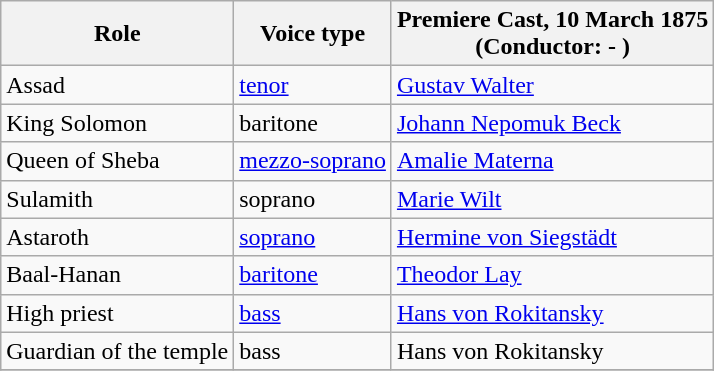<table class="wikitable">
<tr>
<th>Role</th>
<th>Voice type</th>
<th>Premiere Cast, 10 March 1875 <br>(Conductor: - )</th>
</tr>
<tr>
<td>Assad</td>
<td><a href='#'>tenor</a></td>
<td><a href='#'>Gustav Walter</a></td>
</tr>
<tr>
<td>King Solomon</td>
<td>baritone</td>
<td><a href='#'>Johann Nepomuk Beck</a></td>
</tr>
<tr>
<td>Queen of Sheba</td>
<td><a href='#'>mezzo-soprano</a></td>
<td><a href='#'>Amalie Materna</a></td>
</tr>
<tr>
<td>Sulamith</td>
<td>soprano</td>
<td><a href='#'>Marie Wilt</a></td>
</tr>
<tr>
<td>Astaroth</td>
<td><a href='#'>soprano</a></td>
<td><a href='#'>Hermine von Siegstädt</a></td>
</tr>
<tr>
<td>Baal-Hanan</td>
<td><a href='#'>baritone</a></td>
<td><a href='#'>Theodor Lay</a></td>
</tr>
<tr>
<td>High priest</td>
<td><a href='#'>bass</a></td>
<td><a href='#'>Hans von Rokitansky</a></td>
</tr>
<tr>
<td>Guardian of the temple</td>
<td>bass</td>
<td>Hans von Rokitansky</td>
</tr>
<tr>
</tr>
</table>
